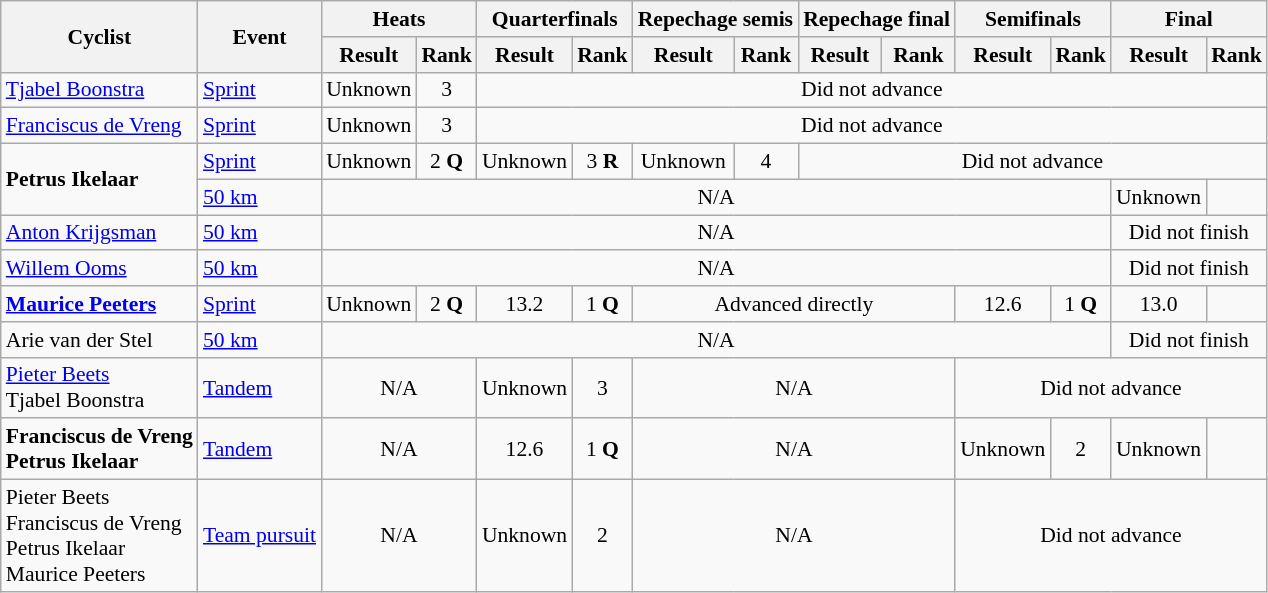<table class=wikitable style="font-size:90%">
<tr>
<th rowspan=2>Cyclist</th>
<th rowspan=2>Event</th>
<th colspan=2>Heats</th>
<th colspan=2>Quarterfinals</th>
<th colspan=2>Repechage semis</th>
<th colspan=2>Repechage final</th>
<th colspan=2>Semifinals</th>
<th colspan=2>Final</th>
</tr>
<tr>
<th>Result</th>
<th>Rank</th>
<th>Result</th>
<th>Rank</th>
<th>Result</th>
<th>Rank</th>
<th>Result</th>
<th>Rank</th>
<th>Result</th>
<th>Rank</th>
<th>Result</th>
<th>Rank</th>
</tr>
<tr>
<td><a href='#'>Tjabel Boonstra</a></td>
<td><a href='#'>Sprint</a></td>
<td align=center>Unknown</td>
<td align=center>3</td>
<td align=center colspan=10>Did not advance</td>
</tr>
<tr>
<td><a href='#'>Franciscus de Vreng</a></td>
<td><a href='#'>Sprint</a></td>
<td align=center>Unknown</td>
<td align=center>3</td>
<td align=center colspan=10>Did not advance</td>
</tr>
<tr>
<td rowspan=2><strong>Petrus Ikelaar</strong></td>
<td><a href='#'>Sprint</a></td>
<td align=center>Unknown</td>
<td align=center>2 <strong>Q</strong></td>
<td align=center>Unknown</td>
<td align=center>3 <strong>R</strong></td>
<td align=center>Unknown</td>
<td align=center>4</td>
<td align=center colspan=6>Did not advance</td>
</tr>
<tr>
<td><a href='#'>50 km</a></td>
<td align=center colspan=10>N/A</td>
<td align=center>Unknown</td>
<td align=center></td>
</tr>
<tr>
<td><a href='#'>Anton Krijgsman</a></td>
<td><a href='#'>50 km</a></td>
<td align=center colspan=10>N/A</td>
<td align=center colspan=2>Did not finish</td>
</tr>
<tr>
<td><a href='#'>Willem Ooms</a></td>
<td><a href='#'>50 km</a></td>
<td align=center colspan=10>N/A</td>
<td align=center colspan=2>Did not finish</td>
</tr>
<tr>
<td><strong><a href='#'>Maurice Peeters</a></strong></td>
<td><a href='#'>Sprint</a></td>
<td align=center>Unknown</td>
<td align=center>2 <strong>Q</strong></td>
<td align=center>13.2</td>
<td align=center>1 <strong>Q</strong></td>
<td align=center colspan=4>Advanced directly</td>
<td align=center>12.6</td>
<td align=center>1 <strong>Q</strong></td>
<td align=center>13.0</td>
<td align=center></td>
</tr>
<tr>
<td>Arie van der Stel</td>
<td><a href='#'>50 km</a></td>
<td align=center colspan=10>N/A</td>
<td align=center colspan=2>Did not finish</td>
</tr>
<tr>
<td><a href='#'>Pieter Beets</a> <br> Tjabel Boonstra</td>
<td><a href='#'>Tandem</a></td>
<td align=center colspan=2>N/A</td>
<td align=center>Unknown</td>
<td align=center>3</td>
<td align=center colspan=4>N/A</td>
<td align=center colspan=4>Did not advance</td>
</tr>
<tr>
<td><strong>Franciscus de Vreng <br> Petrus Ikelaar</strong></td>
<td><a href='#'>Tandem</a></td>
<td align=center colspan=2>N/A</td>
<td align=center>12.6</td>
<td align=center>1 <strong>Q</strong></td>
<td align=center colspan=4>N/A</td>
<td align=center>Unknown</td>
<td align=center>2 <strong></strong></td>
<td align=center>Unknown</td>
<td align=center></td>
</tr>
<tr>
<td>Pieter Beets <br> Franciscus de Vreng <br> Petrus Ikelaar <br> Maurice Peeters</td>
<td><a href='#'>Team pursuit</a></td>
<td align=center colspan=2>N/A</td>
<td align=center>Unknown</td>
<td align=center>2</td>
<td align=center colspan=4>N/A</td>
<td align=center colspan=4>Did not advance</td>
</tr>
</table>
